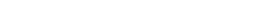<table style="width:22%; text-align:center;">
<tr style="color:white;">
<td style="background:"><strong>14</strong></td>
<td style="background:"><strong>5</strong></td>
<td style="background:"><strong>7</strong></td>
</tr>
</table>
